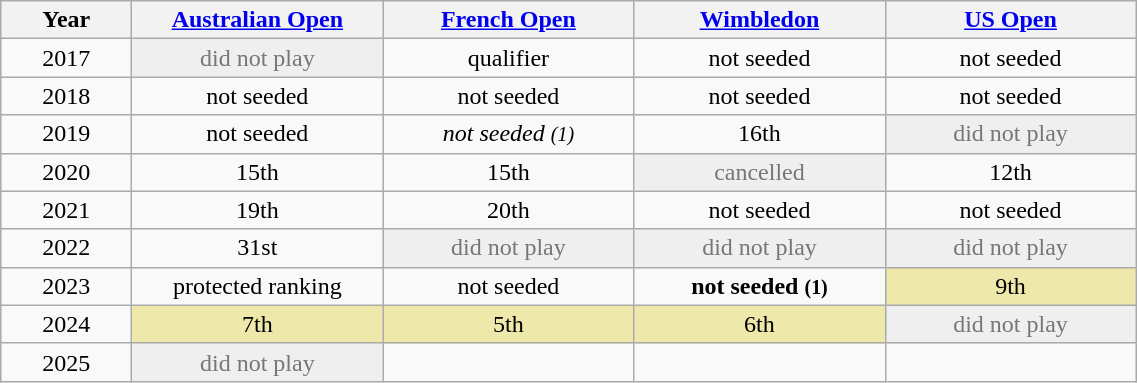<table class="wikitable" style="text-align:center">
<tr>
<th width="80">Year</th>
<th width="160"><a href='#'>Australian Open</a></th>
<th width="160"><a href='#'>French Open</a></th>
<th width="160"><a href='#'>Wimbledon</a></th>
<th width="160"><a href='#'>US Open</a></th>
</tr>
<tr>
<td>2017</td>
<td bgcolor=efefef style=color:#767676>did not play</td>
<td>qualifier</td>
<td>not seeded</td>
<td>not seeded</td>
</tr>
<tr>
<td>2018</td>
<td>not seeded</td>
<td>not seeded</td>
<td>not seeded</td>
<td>not seeded</td>
</tr>
<tr>
<td>2019</td>
<td>not seeded</td>
<td><em>not seeded <small>(1)</small></em></td>
<td>16th</td>
<td bgcolor=efefef style=color:#767676>did not play</td>
</tr>
<tr>
<td>2020</td>
<td>15th</td>
<td>15th</td>
<td bgcolor=efefef style=color:#767676>cancelled</td>
<td>12th</td>
</tr>
<tr>
<td>2021</td>
<td>19th</td>
<td>20th</td>
<td>not seeded</td>
<td>not seeded</td>
</tr>
<tr>
<td>2022</td>
<td>31st</td>
<td bgcolor=efefef style=color:#767676>did not play</td>
<td bgcolor=efefef style=color:#767676>did not play</td>
<td bgcolor=efefef style=color:#767676>did not play</td>
</tr>
<tr>
<td>2023</td>
<td>protected ranking</td>
<td>not seeded</td>
<td><strong>not seeded <small>(1)</small></strong></td>
<td bgcolor=eee8aa>9th</td>
</tr>
<tr>
<td>2024</td>
<td bgcolor=eee8aa>7th</td>
<td bgcolor=eee8aa>5th</td>
<td bgcolor=eee8aa>6th</td>
<td bgcolor=efefef style=color:#767676>did not play</td>
</tr>
<tr>
<td>2025</td>
<td bgcolor=efefef style=color:#767676>did not play</td>
<td></td>
<td></td>
<td></td>
</tr>
</table>
